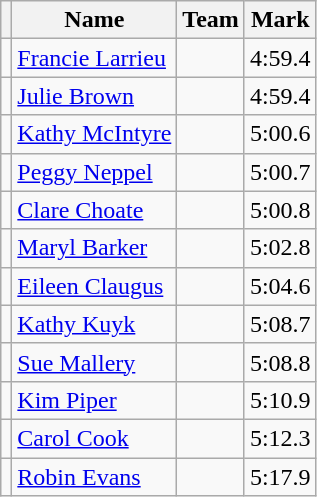<table class=wikitable>
<tr>
<th></th>
<th>Name</th>
<th>Team</th>
<th>Mark</th>
</tr>
<tr>
<td></td>
<td><a href='#'>Francie Larrieu</a></td>
<td></td>
<td>4:59.4</td>
</tr>
<tr>
<td></td>
<td><a href='#'>Julie Brown</a></td>
<td></td>
<td>4:59.4</td>
</tr>
<tr>
<td></td>
<td><a href='#'>Kathy McIntyre</a></td>
<td></td>
<td>5:00.6</td>
</tr>
<tr>
<td></td>
<td><a href='#'>Peggy Neppel</a></td>
<td></td>
<td>5:00.7</td>
</tr>
<tr>
<td></td>
<td><a href='#'>Clare Choate</a></td>
<td></td>
<td>5:00.8</td>
</tr>
<tr>
<td></td>
<td><a href='#'>Maryl Barker</a></td>
<td></td>
<td>5:02.8</td>
</tr>
<tr>
<td></td>
<td><a href='#'>Eileen Claugus</a></td>
<td></td>
<td>5:04.6</td>
</tr>
<tr>
<td></td>
<td><a href='#'>Kathy Kuyk</a></td>
<td></td>
<td>5:08.7</td>
</tr>
<tr>
<td></td>
<td><a href='#'>Sue Mallery</a></td>
<td></td>
<td>5:08.8</td>
</tr>
<tr>
<td></td>
<td><a href='#'>Kim Piper</a></td>
<td></td>
<td>5:10.9</td>
</tr>
<tr>
<td></td>
<td><a href='#'>Carol Cook</a></td>
<td></td>
<td>5:12.3</td>
</tr>
<tr>
<td></td>
<td><a href='#'>Robin Evans</a></td>
<td></td>
<td>5:17.9</td>
</tr>
</table>
